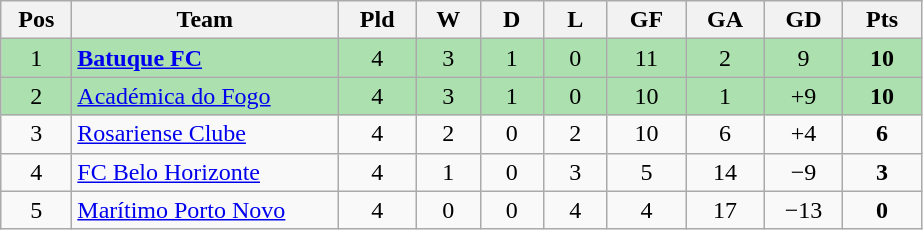<table class="wikitable" style="text-align: center;">
<tr>
<th style="width: 40px;">Pos</th>
<th style="width: 170px;">Team</th>
<th style="width: 45px;">Pld</th>
<th style="width: 35px;">W</th>
<th style="width: 35px;">D</th>
<th style="width: 35px;">L</th>
<th style="width: 45px;">GF</th>
<th style="width: 45px;">GA</th>
<th style="width: 45px;">GD</th>
<th style="width: 45px;">Pts</th>
</tr>
<tr style="background:#ACE1AF;">
<td>1</td>
<td style="text-align: left;"><strong><a href='#'>Batuque FC</a></strong></td>
<td>4</td>
<td>3</td>
<td>1</td>
<td>0</td>
<td>11</td>
<td>2</td>
<td>9</td>
<td><strong>10</strong></td>
</tr>
<tr style="background:#ACE1AF;">
<td>2</td>
<td style="text-align: left;"><a href='#'>Académica do Fogo</a></td>
<td>4</td>
<td>3</td>
<td>1</td>
<td>0</td>
<td>10</td>
<td>1</td>
<td>+9</td>
<td><strong>10</strong></td>
</tr>
<tr>
<td>3</td>
<td style="text-align: left;"><a href='#'>Rosariense Clube</a></td>
<td>4</td>
<td>2</td>
<td>0</td>
<td>2</td>
<td>10</td>
<td>6</td>
<td>+4</td>
<td><strong>6</strong></td>
</tr>
<tr>
<td>4</td>
<td style="text-align: left;"><a href='#'>FC Belo Horizonte</a></td>
<td>4</td>
<td>1</td>
<td>0</td>
<td>3</td>
<td>5</td>
<td>14</td>
<td>−9</td>
<td><strong>3</strong></td>
</tr>
<tr>
<td>5</td>
<td style="text-align: left;"><a href='#'>Marítimo Porto Novo</a></td>
<td>4</td>
<td>0</td>
<td>0</td>
<td>4</td>
<td>4</td>
<td>17</td>
<td>−13</td>
<td><strong>0</strong></td>
</tr>
</table>
